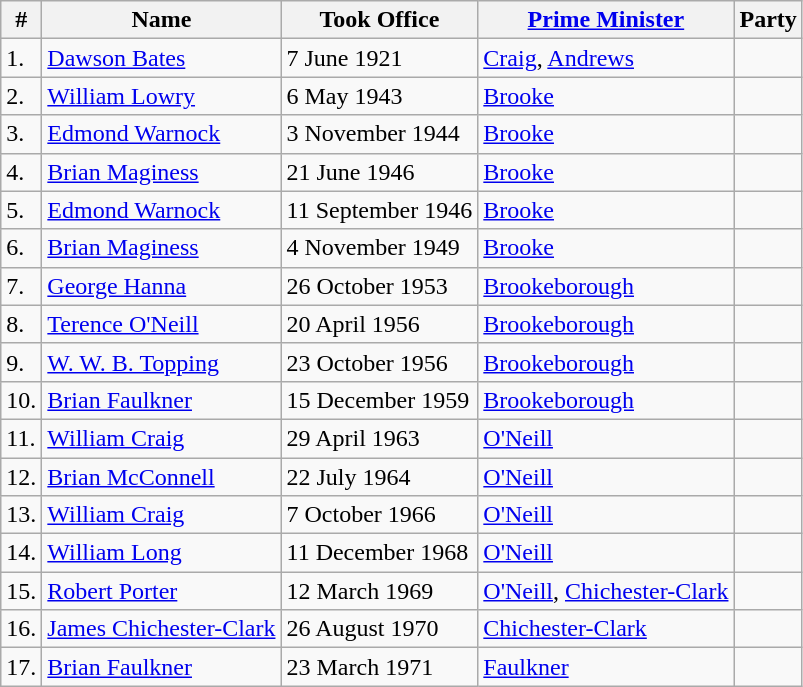<table class="wikitable">
<tr>
<th>#</th>
<th>Name</th>
<th>Took Office</th>
<th><a href='#'>Prime Minister</a></th>
<th colspan=2>Party</th>
</tr>
<tr>
<td>1.</td>
<td><a href='#'>Dawson Bates</a></td>
<td>7 June 1921</td>
<td><a href='#'>Craig</a>, <a href='#'>Andrews</a></td>
<td></td>
</tr>
<tr>
<td>2.</td>
<td><a href='#'>William Lowry</a></td>
<td>6 May 1943</td>
<td><a href='#'>Brooke</a></td>
<td></td>
</tr>
<tr>
<td>3.</td>
<td><a href='#'>Edmond Warnock</a></td>
<td>3 November 1944</td>
<td><a href='#'>Brooke</a></td>
<td></td>
</tr>
<tr>
<td>4.</td>
<td><a href='#'>Brian Maginess</a></td>
<td>21 June 1946</td>
<td><a href='#'>Brooke</a></td>
<td></td>
</tr>
<tr>
<td>5.</td>
<td><a href='#'>Edmond Warnock</a></td>
<td>11 September 1946</td>
<td><a href='#'>Brooke</a></td>
<td></td>
</tr>
<tr>
<td>6.</td>
<td><a href='#'>Brian Maginess</a></td>
<td>4 November 1949</td>
<td><a href='#'>Brooke</a></td>
<td></td>
</tr>
<tr>
<td>7.</td>
<td><a href='#'>George Hanna</a></td>
<td>26 October 1953</td>
<td><a href='#'>Brookeborough</a></td>
<td></td>
</tr>
<tr>
<td>8.</td>
<td><a href='#'>Terence O'Neill</a></td>
<td>20 April 1956</td>
<td><a href='#'>Brookeborough</a></td>
<td></td>
</tr>
<tr>
<td>9.</td>
<td><a href='#'>W. W. B. Topping</a></td>
<td>23 October 1956</td>
<td><a href='#'>Brookeborough</a></td>
<td></td>
</tr>
<tr>
<td>10.</td>
<td><a href='#'>Brian Faulkner</a></td>
<td>15 December 1959</td>
<td><a href='#'>Brookeborough</a></td>
<td></td>
</tr>
<tr>
<td>11.</td>
<td><a href='#'>William Craig</a></td>
<td>29 April 1963</td>
<td><a href='#'>O'Neill</a></td>
<td></td>
</tr>
<tr>
<td>12.</td>
<td><a href='#'>Brian McConnell</a></td>
<td>22 July 1964</td>
<td><a href='#'>O'Neill</a></td>
<td></td>
</tr>
<tr>
<td>13.</td>
<td><a href='#'>William Craig</a></td>
<td>7 October 1966</td>
<td><a href='#'>O'Neill</a></td>
<td></td>
</tr>
<tr>
<td>14.</td>
<td><a href='#'>William Long</a></td>
<td>11 December 1968</td>
<td><a href='#'>O'Neill</a></td>
<td></td>
</tr>
<tr>
<td>15.</td>
<td><a href='#'>Robert Porter</a></td>
<td>12 March 1969</td>
<td><a href='#'>O'Neill</a>, <a href='#'>Chichester-Clark</a></td>
<td></td>
</tr>
<tr>
<td>16.</td>
<td><a href='#'>James Chichester-Clark</a></td>
<td>26 August 1970</td>
<td><a href='#'>Chichester-Clark</a></td>
<td></td>
</tr>
<tr>
<td>17.</td>
<td><a href='#'>Brian Faulkner</a></td>
<td>23 March 1971</td>
<td><a href='#'>Faulkner</a></td>
<td></td>
</tr>
</table>
